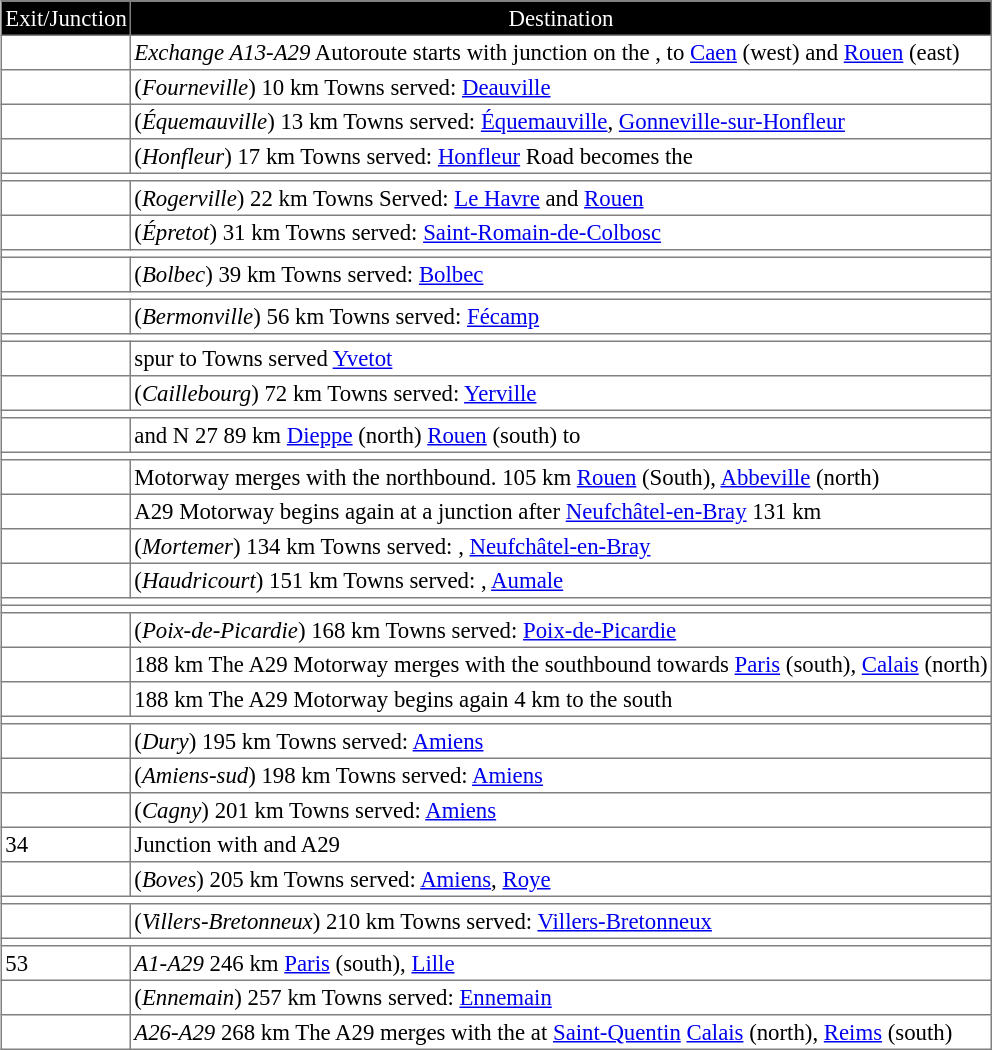<table border=1 cellpadding=2 style="margin-left:1em; margin-bottom: 1em; color: black; border-collapse: collapse; font-size: 95%;">
<tr align="center" bgcolor="000000" style="color: white">
<td>Exit/Junction</td>
<td>Destination</td>
</tr>
<tr>
<td></td>
<td><em>Exchange A13-A29</em> Autoroute starts with junction on the <em></em>, to <a href='#'>Caen</a> (west) and <a href='#'>Rouen</a> (east)</td>
</tr>
<tr>
<td></td>
<td>(<em>Fourneville</em>) 10 km Towns served: <a href='#'>Deauville</a></td>
</tr>
<tr>
<td></td>
<td>(<em>Équemauville</em>) 13 km Towns served: <a href='#'>Équemauville</a>, <a href='#'>Gonneville-sur-Honfleur</a></td>
</tr>
<tr>
<td></td>
<td>(<em>Honfleur</em>) 17 km Towns served: <a href='#'>Honfleur</a> Road becomes the <em></em></td>
</tr>
<tr>
<td colspan="2"></td>
</tr>
<tr>
<td></td>
<td>(<em>Rogerville</em>) 22 km <em></em> Towns Served: <a href='#'>Le Havre</a> and <a href='#'>Rouen</a></td>
</tr>
<tr>
<td></td>
<td>(<em>Épretot</em>) 31 km Towns served: <a href='#'>Saint-Romain-de-Colbosc</a></td>
</tr>
<tr>
<td colspan="2"></td>
</tr>
<tr>
<td></td>
<td>(<em>Bolbec</em>) 39 km Towns served: <a href='#'>Bolbec</a></td>
</tr>
<tr>
<td colspan="2"></td>
</tr>
<tr>
<td></td>
<td>(<em>Bermonville</em>) 56 km Towns served: <a href='#'>Fécamp</a></td>
</tr>
<tr>
<td colspan="2"></td>
</tr>
<tr>
<td></td>
<td><em></em> spur to <em></em> Towns served <a href='#'>Yvetot</a></td>
</tr>
<tr>
<td></td>
<td>(<em>Caillebourg</em>) 72 km Towns served: <a href='#'>Yerville</a></td>
</tr>
<tr>
<td colspan="2"></td>
</tr>
<tr>
<td></td>
<td><em></em> and N 27 89 km <a href='#'>Dieppe</a> (north) <a href='#'>Rouen</a> (south) to <em></em></td>
</tr>
<tr>
<td colspan="2"></td>
</tr>
<tr>
<td></td>
<td>Motorway merges with the <em></em> northbound. 105 km <a href='#'>Rouen</a> (South), <a href='#'>Abbeville</a> (north)</td>
</tr>
<tr>
<td></td>
<td>A29 Motorway begins again at a junction after <a href='#'>Neufchâtel-en-Bray</a> 131 km</td>
</tr>
<tr>
<td></td>
<td>(<em>Mortemer</em>) 134 km Towns served: <em></em>, <a href='#'>Neufchâtel-en-Bray</a></td>
</tr>
<tr>
<td></td>
<td>(<em>Haudricourt</em>) 151 km Towns served: <em></em>, <a href='#'>Aumale</a></td>
</tr>
<tr>
<td colspan="2"></td>
</tr>
<tr>
<td colspan="2"></td>
</tr>
<tr>
<td></td>
<td>(<em>Poix-de-Picardie</em>) 168 km Towns served: <a href='#'>Poix-de-Picardie</a></td>
</tr>
<tr>
<td></td>
<td>188 km The A29 Motorway merges with the <em></em> southbound towards <a href='#'>Paris</a> (south), <a href='#'>Calais</a> (north)</td>
</tr>
<tr>
<td></td>
<td>188 km The A29 Motorway begins again 4 km to the south</td>
</tr>
<tr>
<td colspan="2"></td>
</tr>
<tr>
<td></td>
<td>(<em>Dury</em>) 195 km Towns served: <a href='#'>Amiens</a></td>
</tr>
<tr>
<td></td>
<td>(<em>Amiens-sud</em>) 198 km Towns served: <a href='#'>Amiens</a></td>
</tr>
<tr>
<td></td>
<td>(<em>Cagny</em>) 201 km Towns served: <a href='#'>Amiens</a></td>
</tr>
<tr>
<td> 34</td>
<td>Junction with <em></em> and A29</td>
</tr>
<tr>
<td></td>
<td>(<em>Boves</em>) 205 km Towns served: <a href='#'>Amiens</a>, <a href='#'>Roye</a></td>
</tr>
<tr>
<td colspan="2"></td>
</tr>
<tr>
<td></td>
<td>(<em>Villers-Bretonneux</em>) 210 km Towns served: <a href='#'>Villers-Bretonneux</a></td>
</tr>
<tr>
<td colspan="2"></td>
</tr>
<tr>
<td> 53</td>
<td><em>A1-A29</em> <em></em> 246 km <a href='#'>Paris</a> (south), <a href='#'>Lille</a></td>
</tr>
<tr>
<td></td>
<td>(<em>Ennemain</em>) 257 km Towns served: <a href='#'>Ennemain</a></td>
</tr>
<tr>
<td></td>
<td><em>A26-A29</em> 268 km The A29 merges with the <em></em> at <a href='#'>Saint-Quentin</a> <a href='#'>Calais</a> (north), <a href='#'>Reims</a> (south)</td>
</tr>
</table>
